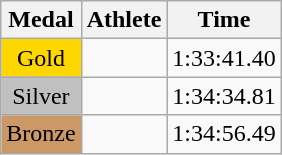<table class="wikitable">
<tr>
<th>Medal</th>
<th>Athlete</th>
<th>Time</th>
</tr>
<tr>
<td style="text-align:center;background-color:gold;">Gold</td>
<td></td>
<td>1:33:41.40</td>
</tr>
<tr>
<td style="text-align:center;background-color:silver;">Silver</td>
<td></td>
<td>1:34:34.81</td>
</tr>
<tr>
<td style="text-align:center;background-color:#CC9966;">Bronze</td>
<td></td>
<td>1:34:56.49</td>
</tr>
</table>
